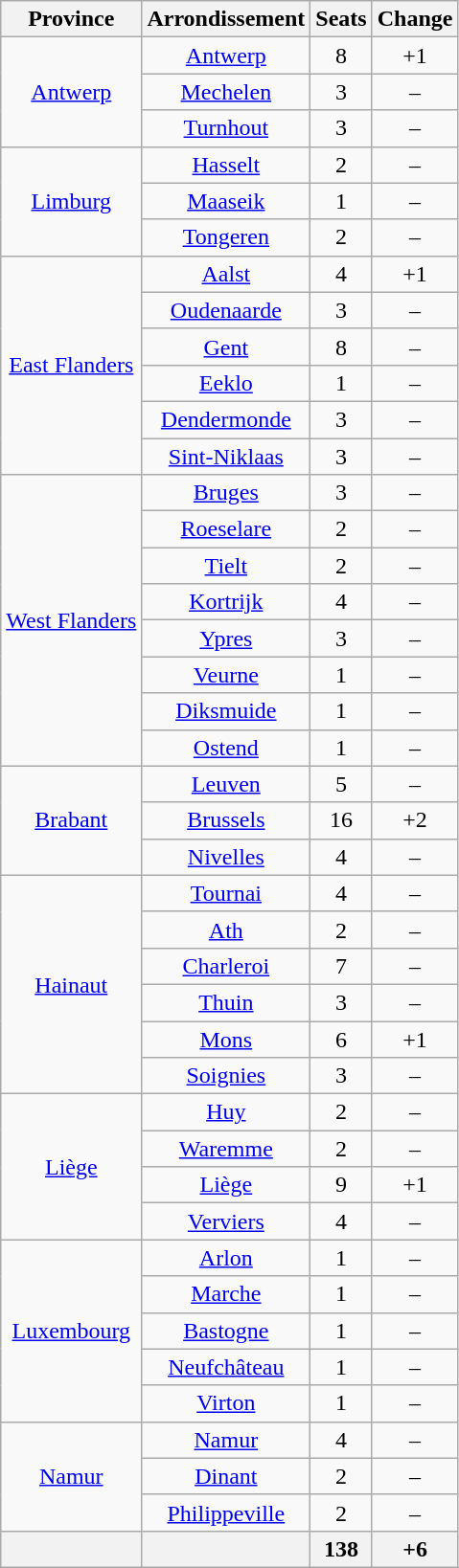<table class="wikitable" style="text-align:center;">
<tr>
<th>Province</th>
<th>Arrondissement</th>
<th>Seats</th>
<th>Change</th>
</tr>
<tr>
<td rowspan="3"><a href='#'>Antwerp</a></td>
<td><a href='#'>Antwerp</a></td>
<td>8</td>
<td>+1</td>
</tr>
<tr>
<td><a href='#'>Mechelen</a></td>
<td>3</td>
<td>–</td>
</tr>
<tr>
<td><a href='#'>Turnhout</a></td>
<td>3</td>
<td>–</td>
</tr>
<tr>
<td rowspan="3"><a href='#'>Limburg</a></td>
<td><a href='#'>Hasselt</a></td>
<td>2</td>
<td>–</td>
</tr>
<tr>
<td><a href='#'>Maaseik</a></td>
<td>1</td>
<td>–</td>
</tr>
<tr>
<td><a href='#'>Tongeren</a></td>
<td>2</td>
<td>–</td>
</tr>
<tr>
<td rowspan="6"><a href='#'>East Flanders</a></td>
<td><a href='#'>Aalst</a></td>
<td>4</td>
<td>+1</td>
</tr>
<tr>
<td><a href='#'>Oudenaarde</a></td>
<td>3</td>
<td>–</td>
</tr>
<tr>
<td><a href='#'>Gent</a></td>
<td>8</td>
<td>–</td>
</tr>
<tr>
<td><a href='#'>Eeklo</a></td>
<td>1</td>
<td>–</td>
</tr>
<tr>
<td><a href='#'>Dendermonde</a></td>
<td>3</td>
<td>–</td>
</tr>
<tr>
<td><a href='#'>Sint-Niklaas</a></td>
<td>3</td>
<td>–</td>
</tr>
<tr>
<td rowspan="8"><a href='#'>West Flanders</a></td>
<td><a href='#'>Bruges</a></td>
<td>3</td>
<td>–</td>
</tr>
<tr>
<td><a href='#'>Roeselare</a></td>
<td>2</td>
<td>–</td>
</tr>
<tr>
<td><a href='#'>Tielt</a></td>
<td>2</td>
<td>–</td>
</tr>
<tr>
<td><a href='#'>Kortrijk</a></td>
<td>4</td>
<td>–</td>
</tr>
<tr>
<td><a href='#'>Ypres</a></td>
<td>3</td>
<td>–</td>
</tr>
<tr>
<td><a href='#'>Veurne</a></td>
<td>1</td>
<td>–</td>
</tr>
<tr>
<td><a href='#'>Diksmuide</a></td>
<td>1</td>
<td>–</td>
</tr>
<tr>
<td><a href='#'>Ostend</a></td>
<td>1</td>
<td>–</td>
</tr>
<tr>
<td rowspan="3"><a href='#'>Brabant</a></td>
<td><a href='#'>Leuven</a></td>
<td>5</td>
<td>–</td>
</tr>
<tr>
<td><a href='#'>Brussels</a></td>
<td>16</td>
<td>+2</td>
</tr>
<tr>
<td><a href='#'>Nivelles</a></td>
<td>4</td>
<td>–</td>
</tr>
<tr>
<td rowspan="6"><a href='#'>Hainaut</a></td>
<td><a href='#'>Tournai</a></td>
<td>4</td>
<td>–</td>
</tr>
<tr>
<td><a href='#'>Ath</a></td>
<td>2</td>
<td>–</td>
</tr>
<tr>
<td><a href='#'>Charleroi</a></td>
<td>7</td>
<td>–</td>
</tr>
<tr>
<td><a href='#'>Thuin</a></td>
<td>3</td>
<td>–</td>
</tr>
<tr>
<td><a href='#'>Mons</a></td>
<td>6</td>
<td>+1</td>
</tr>
<tr>
<td><a href='#'>Soignies</a></td>
<td>3</td>
<td>–</td>
</tr>
<tr>
<td rowspan="4"><a href='#'>Liège</a></td>
<td><a href='#'>Huy</a></td>
<td>2</td>
<td>–</td>
</tr>
<tr>
<td><a href='#'>Waremme</a></td>
<td>2</td>
<td>–</td>
</tr>
<tr>
<td><a href='#'>Liège</a></td>
<td>9</td>
<td>+1</td>
</tr>
<tr>
<td><a href='#'>Verviers</a></td>
<td>4</td>
<td>–</td>
</tr>
<tr>
<td rowspan="5"><a href='#'>Luxembourg</a></td>
<td><a href='#'>Arlon</a></td>
<td>1</td>
<td>–</td>
</tr>
<tr>
<td><a href='#'>Marche</a></td>
<td>1</td>
<td>–</td>
</tr>
<tr>
<td><a href='#'>Bastogne</a></td>
<td>1</td>
<td>–</td>
</tr>
<tr>
<td><a href='#'>Neufchâteau</a></td>
<td>1</td>
<td>–</td>
</tr>
<tr>
<td><a href='#'>Virton</a></td>
<td>1</td>
<td>–</td>
</tr>
<tr>
<td rowspan="3"><a href='#'>Namur</a></td>
<td><a href='#'>Namur</a></td>
<td>4</td>
<td>–</td>
</tr>
<tr>
<td><a href='#'>Dinant</a></td>
<td>2</td>
<td>–</td>
</tr>
<tr>
<td><a href='#'>Philippeville</a></td>
<td>2</td>
<td>–</td>
</tr>
<tr>
<th></th>
<th></th>
<th>138</th>
<th>+6</th>
</tr>
</table>
